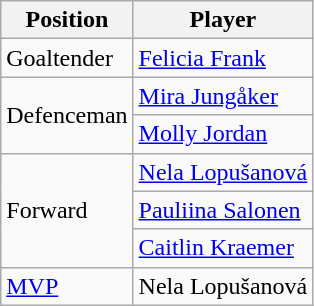<table class="wikitable">
<tr>
<th>Position</th>
<th>Player</th>
</tr>
<tr>
<td>Goaltender</td>
<td> <a href='#'>Felicia Frank</a></td>
</tr>
<tr>
<td rowspan=2>Defenceman</td>
<td> <a href='#'>Mira Jungåker</a></td>
</tr>
<tr>
<td> <a href='#'>Molly Jordan</a></td>
</tr>
<tr>
<td rowspan=3>Forward</td>
<td> <a href='#'>Nela Lopušanová</a></td>
</tr>
<tr>
<td> <a href='#'>Pauliina Salonen</a></td>
</tr>
<tr>
<td> <a href='#'>Caitlin Kraemer</a></td>
</tr>
<tr>
<td><a href='#'>MVP</a></td>
<td> Nela Lopušanová</td>
</tr>
</table>
